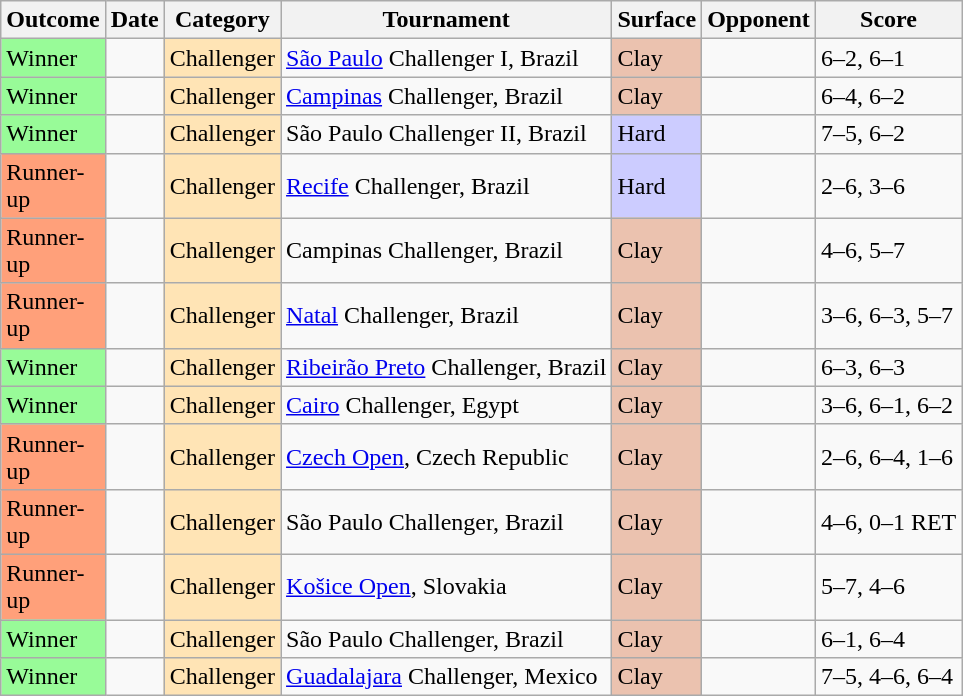<table class="sortable wikitable">
<tr>
<th scope="col" style="width:40px;">Outcome</th>
<th scope="col">Date</th>
<th scope="col">Category</th>
<th scope="col">Tournament</th>
<th scope="col">Surface</th>
<th scope="col">Opponent</th>
<th scope="col" class="unsortable">Score</th>
</tr>
<tr>
<td bgcolor=98FB98>Winner</td>
<td></td>
<td style="background:moccasin;">Challenger</td>
<td><a href='#'>São Paulo</a> Challenger I, Brazil</td>
<td bgcolor=EBC2AF>Clay</td>
<td></td>
<td>6–2, 6–1</td>
</tr>
<tr>
<td bgcolor=98FB98>Winner</td>
<td></td>
<td style="background:moccasin;">Challenger</td>
<td><a href='#'>Campinas</a> Challenger, Brazil</td>
<td bgcolor=EBC2AF>Clay</td>
<td></td>
<td>6–4, 6–2</td>
</tr>
<tr>
<td bgcolor=98FB98>Winner</td>
<td></td>
<td style="background:moccasin;">Challenger</td>
<td>São Paulo Challenger II, Brazil</td>
<td style="background:#ccf;">Hard</td>
<td></td>
<td>7–5, 6–2</td>
</tr>
<tr>
<td bgcolor=FFA07A>Runner-up</td>
<td></td>
<td style="background:moccasin;">Challenger</td>
<td><a href='#'>Recife</a> Challenger, Brazil</td>
<td style="background:#ccf;">Hard</td>
<td></td>
<td>2–6, 3–6</td>
</tr>
<tr>
<td bgcolor=FFA07A>Runner-up</td>
<td></td>
<td style="background:moccasin;">Challenger</td>
<td>Campinas Challenger, Brazil</td>
<td bgcolor=EBC2AF>Clay</td>
<td></td>
<td>4–6, 5–7</td>
</tr>
<tr>
<td bgcolor=FFA07A>Runner-up</td>
<td></td>
<td style="background:moccasin;">Challenger</td>
<td><a href='#'>Natal</a> Challenger, Brazil</td>
<td bgcolor=EBC2AF>Clay</td>
<td></td>
<td>3–6, 6–3, 5–7</td>
</tr>
<tr>
<td bgcolor=98FB98>Winner</td>
<td></td>
<td style="background:moccasin;">Challenger</td>
<td><a href='#'>Ribeirão Preto</a> Challenger, Brazil</td>
<td bgcolor=EBC2AF>Clay</td>
<td></td>
<td>6–3, 6–3</td>
</tr>
<tr>
<td bgcolor=98FB98>Winner</td>
<td></td>
<td style="background:moccasin;">Challenger</td>
<td><a href='#'>Cairo</a> Challenger, Egypt</td>
<td bgcolor=EBC2AF>Clay</td>
<td></td>
<td>3–6, 6–1, 6–2</td>
</tr>
<tr>
<td bgcolor=FFA07A>Runner-up</td>
<td></td>
<td style="background:moccasin;">Challenger</td>
<td><a href='#'>Czech Open</a>, Czech Republic</td>
<td bgcolor=EBC2AF>Clay</td>
<td></td>
<td>2–6, 6–4, 1–6</td>
</tr>
<tr>
<td bgcolor=FFA07A>Runner-up</td>
<td></td>
<td style="background:moccasin;">Challenger</td>
<td>São Paulo Challenger, Brazil</td>
<td bgcolor=EBC2AF>Clay</td>
<td></td>
<td>4–6, 0–1 RET</td>
</tr>
<tr>
<td bgcolor=FFA07A>Runner-up</td>
<td></td>
<td style="background:moccasin;">Challenger</td>
<td><a href='#'>Košice Open</a>, Slovakia</td>
<td bgcolor=EBC2AF>Clay</td>
<td></td>
<td>5–7, 4–6</td>
</tr>
<tr>
<td bgcolor=98FB98>Winner</td>
<td></td>
<td style="background:moccasin;">Challenger</td>
<td>São Paulo Challenger, Brazil</td>
<td bgcolor=EBC2AF>Clay</td>
<td></td>
<td>6–1, 6–4</td>
</tr>
<tr>
<td bgcolor=98FB98>Winner</td>
<td></td>
<td style="background:moccasin;">Challenger</td>
<td><a href='#'>Guadalajara</a> Challenger, Mexico</td>
<td bgcolor=EBC2AF>Clay</td>
<td></td>
<td>7–5, 4–6, 6–4</td>
</tr>
</table>
